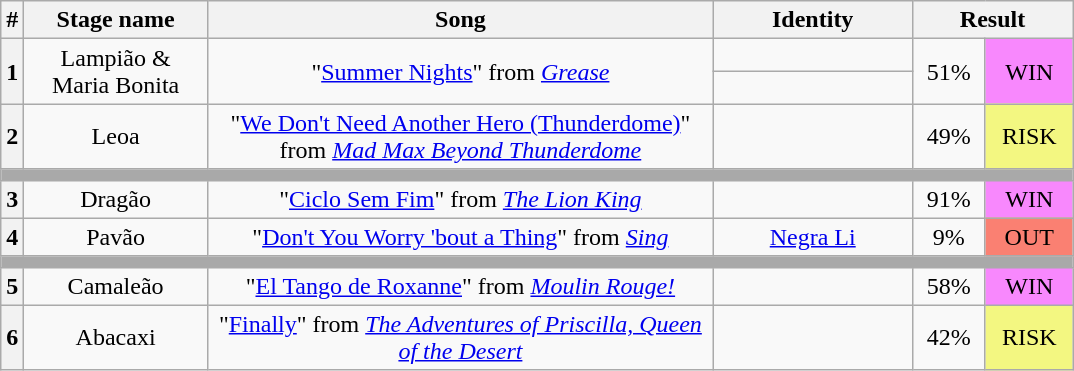<table class="wikitable plainrowheaders" style="text-align: center;">
<tr>
<th>#</th>
<th width=115>Stage name</th>
<th width=330>Song</th>
<th width=125>Identity</th>
<th style="width:100px;" colspan="2">Result</th>
</tr>
<tr>
<th rowspan="2">1</th>
<td rowspan="2">Lampião & Maria Bonita</td>
<td rowspan="2">"<a href='#'>Summer Nights</a>" from  <em><a href='#'>Grease</a></em></td>
<td></td>
<td rowspan="2">51%</td>
<td rowspan="2" style="background:#F888FD">WIN</td>
</tr>
<tr>
<td></td>
</tr>
<tr>
<th>2</th>
<td>Leoa</td>
<td>"<a href='#'>We Don't Need Another Hero (Thunderdome)</a>" from <em><a href='#'>Mad Max Beyond Thunderdome</a></em></td>
<td></td>
<td>49%</td>
<td style="background:#F3F781">RISK</td>
</tr>
<tr>
<td colspan="6" style="background:darkGrey;"></td>
</tr>
<tr>
<th>3</th>
<td>Dragão</td>
<td>"<a href='#'>Ciclo Sem Fim</a>" from <em><a href='#'>The Lion King</a></em></td>
<td></td>
<td>91%</td>
<td style="background:#F888FD">WIN</td>
</tr>
<tr>
<th>4</th>
<td>Pavão</td>
<td>"<a href='#'>Don't You Worry 'bout a Thing</a>" from <em><a href='#'>Sing</a></em></td>
<td><a href='#'>Negra Li</a></td>
<td>9%</td>
<td style="background:salmon;">OUT</td>
</tr>
<tr>
<td colspan="6" style="background:darkGrey;"></td>
</tr>
<tr>
<th>5</th>
<td>Camaleão</td>
<td>"<a href='#'>El Tango de Roxanne</a>" from <em><a href='#'>Moulin Rouge!</a></em></td>
<td></td>
<td>58%</td>
<td style="background:#F888FD">WIN</td>
</tr>
<tr>
<th>6</th>
<td>Abacaxi</td>
<td>"<a href='#'>Finally</a>" from <em><a href='#'>The Adventures of Priscilla, Queen of the Desert</a></em></td>
<td></td>
<td>42%</td>
<td style="background:#F3F781">RISK</td>
</tr>
</table>
